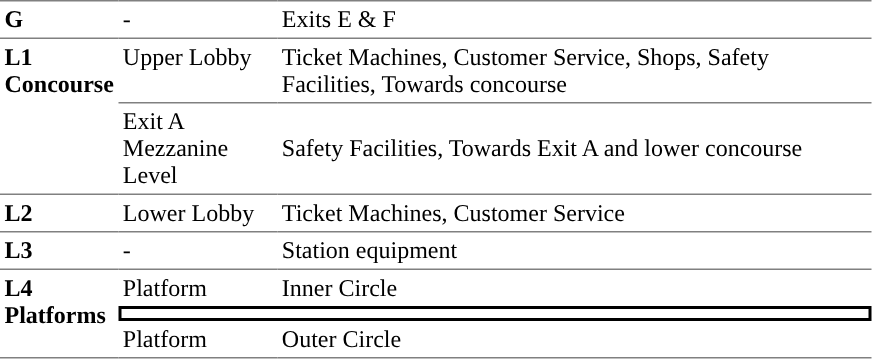<table table border=0 cellspacing=0 cellpadding=3>
<tr>
<td style="border-top:solid 1px gray;" width=50 valign=top><strong>G</strong></td>
<td style="border-top:solid 1px gray;" width=100 valign=top>-</td>
<td style="border-top:solid 1px gray;" width=390 valign=top>Exits E & F</td>
</tr>
<tr>
<td style="border-bottom:solid 0px gray; border-top:solid 1px gray;" valign=top rowspan=2><strong>L1<br>Concourse</strong></td>
<td style="border-bottom:solid 1px gray; border-top:solid 1px gray;" valign=top> Upper Lobby</td>
<td style="border-bottom:solid 1px gray; border-top:solid 1px gray;" valign=top>Ticket Machines, Customer Service, Shops, Safety Facilities, Towards  concourse</td>
</tr>
<tr>
<td style="border-bottom:solid 0px gray; valign=top">Exit A Mezzanine Level</td>
<td style="border-bottom:solid 0px gray; valign=top">Safety Facilities, Towards Exit A and lower concourse</td>
</tr>
<tr>
<td style="border-top:solid 1px gray;" valign=top><strong>L2</strong></td>
<td style="border-top:solid 1px gray;" valign=top> Lower Lobby</td>
<td style="border-top:solid 1px gray;" valign=top>Ticket Machines, Customer Service</td>
</tr>
<tr>
<td style="border-top:solid 1px gray;" valign=top><strong>L3</strong></td>
<td style="border-top:solid 1px gray;" valign=top>-</td>
<td style="border-top:solid 1px gray;" valign=top>Station equipment</td>
</tr>
<tr>
<td style="border-top:solid 1px gray; border-bottom:solid 1px gray;" valign=top width=50 rowspan=3><strong>L4<br>Platforms</strong></td>
<td style="border-top:solid 1px gray;">Platform </td>
<td style="border-top:solid 1px gray;">  Inner Circle </td>
</tr>
<tr>
<td style="border-top:solid 2px black;border-right:solid 2px black;border-left:solid 2px black;border-bottom:solid 2px black;text-align:center;" colspan=2></td>
</tr>
<tr>
<td style="border-bottom:solid 1px gray;">Platform </td>
<td style="border-bottom:solid 1px gray;"> Outer Circle  </td>
</tr>
</table>
